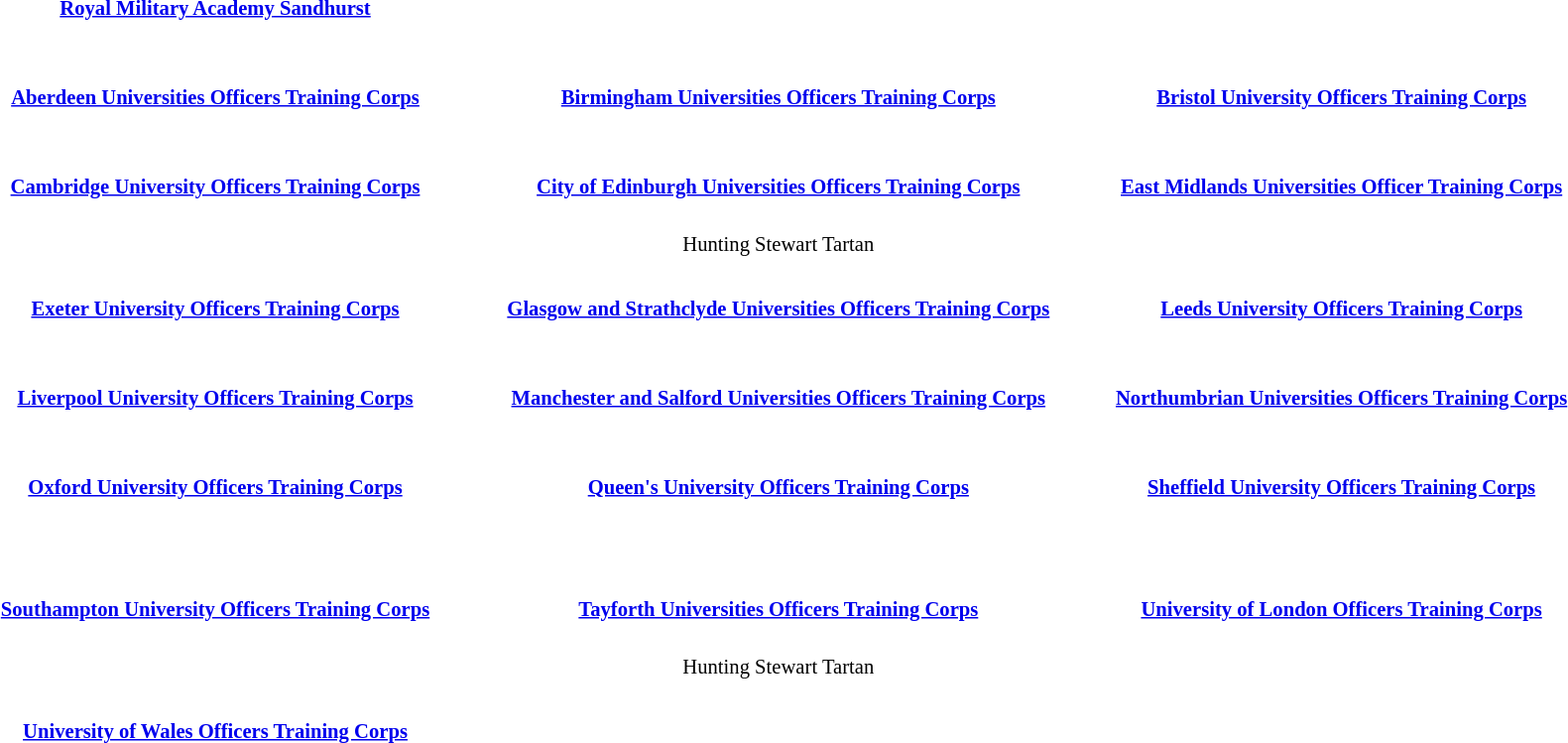<table id="toc" style="margin: 0 0 1em 1em; width:90%; font-size: 0.86em; text-align:center">
<tr>
<td> </td>
</tr>
<tr>
<td colspan="2" style="width:25%;"><strong><a href='#'>Royal Military Academy Sandhurst</a></strong></td>
</tr>
<tr>
<td colspan=2><br></td>
</tr>
<tr>
<td> </td>
</tr>
<tr>
<td colspan="2" style="width:25%;"><strong><a href='#'>Aberdeen Universities Officers Training Corps</a></strong></td>
<td colspan="2" style="width:25%;"><strong><a href='#'>Birmingham Universities Officers Training Corps</a></strong></td>
<td colspan="2" style="width:25%;"><strong><a href='#'>Bristol University Officers Training Corps</a></strong></td>
</tr>
<tr>
<td colspan=2><br></td>
<td colspan=2><br></td>
<td colspan=2><br></td>
</tr>
<tr>
<td> </td>
</tr>
<tr>
<td colspan="2" style="width:25%;"><strong><a href='#'>Cambridge University Officers Training Corps</a></strong></td>
<td colspan="2" style="width:25%;"><strong><a href='#'>City of Edinburgh Universities Officers Training Corps</a></strong></td>
<td colspan="2" style="width:25%;"><strong><a href='#'>East Midlands Universities Officer Training Corps</a></strong></td>
</tr>
<tr>
<td colspan=2><br></td>
<td colspan=2><br><table style="width:100%;">
<tr>
<td>Hunting Stewart Tartan</td>
</tr>
</table>
</td>
<td colspan=2><br></td>
</tr>
<tr>
<td> </td>
</tr>
<tr>
<td colspan="2" style="width:25%;"><strong><a href='#'>Exeter University Officers Training Corps</a></strong></td>
<td colspan="2" style="width:25%;"><strong><a href='#'>Glasgow and Strathclyde Universities Officers Training Corps</a></strong></td>
<td colspan="2" style="width:25%;"><strong><a href='#'>Leeds University Officers Training Corps</a></strong></td>
</tr>
<tr>
<td colspan=2><br></td>
<td colspan=2><br></td>
<td colspan=2><br></td>
</tr>
<tr>
<td> </td>
</tr>
<tr>
<td colspan="2" style="width:25%;"><strong><a href='#'>Liverpool University Officers Training Corps</a></strong></td>
<td colspan="2" style="width:25%;"><strong><a href='#'>Manchester and Salford Universities Officers Training Corps</a></strong></td>
<td colspan="2" style="width:25%;"><strong><a href='#'>Northumbrian Universities Officers Training Corps</a></strong></td>
</tr>
<tr>
<td colspan=2><br></td>
<td colspan=2><br></td>
<td colspan=2><br></td>
</tr>
<tr>
<td> </td>
</tr>
<tr>
<td colspan="2" style="width:25%;"><strong><a href='#'>Oxford University Officers Training Corps</a></strong></td>
<td colspan="2" style="width:25%;"><strong><a href='#'>Queen's University Officers Training Corps</a></strong></td>
<td colspan="2" style="width:25%;"><strong><a href='#'>Sheffield University Officers Training Corps</a></strong></td>
</tr>
<tr>
<td colspan=2><br></td>
<td colspan=2><br><table style="width:100%;">
<tr>
<td></td>
<td></td>
<td> </td>
</tr>
</table>
</td>
<td colspan=2><br></td>
</tr>
<tr>
<td> </td>
</tr>
<tr>
<td colspan="2" style="width:25%;"><strong><a href='#'>Southampton University Officers Training Corps</a></strong></td>
<td colspan="2" style="width:25%;"><strong><a href='#'>Tayforth Universities Officers Training Corps</a></strong></td>
<td colspan="2" style="width:25%;"><strong><a href='#'>University of London Officers Training Corps</a></strong></td>
</tr>
<tr>
<td colspan=2><br></td>
<td colspan=2><br><table style="width:100%;">
<tr>
<td>Hunting Stewart Tartan</td>
</tr>
</table>
</td>
<td colspan=2><br></td>
</tr>
<tr>
<td> </td>
</tr>
<tr>
<td colspan="2" style="width:25%;"><strong><a href='#'>University of Wales Officers Training Corps</a></strong></td>
</tr>
<tr>
<td colspan=2><br></td>
</tr>
<tr>
<td> </td>
</tr>
</table>
